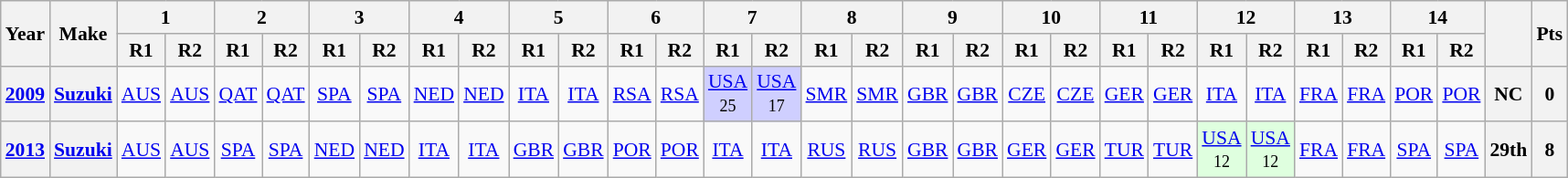<table class="wikitable" style="text-align:center; font-size:90%">
<tr>
<th valign="middle" rowspan=2>Year</th>
<th valign="middle" rowspan=2>Make</th>
<th colspan=2>1</th>
<th colspan=2>2</th>
<th colspan=2>3</th>
<th colspan=2>4</th>
<th colspan=2>5</th>
<th colspan=2>6</th>
<th colspan=2>7</th>
<th colspan=2>8</th>
<th colspan=2>9</th>
<th colspan=2>10</th>
<th colspan=2>11</th>
<th colspan=2>12</th>
<th colspan=2>13</th>
<th colspan=2>14</th>
<th rowspan=2></th>
<th rowspan=2>Pts</th>
</tr>
<tr>
<th>R1</th>
<th>R2</th>
<th>R1</th>
<th>R2</th>
<th>R1</th>
<th>R2</th>
<th>R1</th>
<th>R2</th>
<th>R1</th>
<th>R2</th>
<th>R1</th>
<th>R2</th>
<th>R1</th>
<th>R2</th>
<th>R1</th>
<th>R2</th>
<th>R1</th>
<th>R2</th>
<th>R1</th>
<th>R2</th>
<th>R1</th>
<th>R2</th>
<th>R1</th>
<th>R2</th>
<th>R1</th>
<th>R2</th>
<th>R1</th>
<th>R2</th>
</tr>
<tr>
<th><a href='#'>2009</a></th>
<th><a href='#'>Suzuki</a></th>
<td><a href='#'>AUS</a></td>
<td><a href='#'>AUS</a></td>
<td><a href='#'>QAT</a></td>
<td><a href='#'>QAT</a></td>
<td><a href='#'>SPA</a></td>
<td><a href='#'>SPA</a></td>
<td><a href='#'>NED</a></td>
<td><a href='#'>NED</a></td>
<td><a href='#'>ITA</a></td>
<td><a href='#'>ITA</a></td>
<td><a href='#'>RSA</a></td>
<td><a href='#'>RSA</a></td>
<td style="background:#cfcfff;"><a href='#'>USA</a><br><small>25</small></td>
<td style="background:#cfcfff;"><a href='#'>USA</a><br><small>17</small></td>
<td><a href='#'>SMR</a></td>
<td><a href='#'>SMR</a></td>
<td><a href='#'>GBR</a></td>
<td><a href='#'>GBR</a></td>
<td><a href='#'>CZE</a></td>
<td><a href='#'>CZE</a></td>
<td><a href='#'>GER</a></td>
<td><a href='#'>GER</a></td>
<td><a href='#'>ITA</a></td>
<td><a href='#'>ITA</a></td>
<td><a href='#'>FRA</a></td>
<td><a href='#'>FRA</a></td>
<td><a href='#'>POR</a></td>
<td><a href='#'>POR</a></td>
<th>NC</th>
<th>0</th>
</tr>
<tr>
<th><a href='#'>2013</a></th>
<th><a href='#'>Suzuki</a></th>
<td><a href='#'>AUS</a></td>
<td><a href='#'>AUS</a></td>
<td><a href='#'>SPA</a></td>
<td><a href='#'>SPA</a></td>
<td><a href='#'>NED</a></td>
<td><a href='#'>NED</a></td>
<td><a href='#'>ITA</a></td>
<td><a href='#'>ITA</a></td>
<td><a href='#'>GBR</a></td>
<td><a href='#'>GBR</a></td>
<td><a href='#'>POR</a></td>
<td><a href='#'>POR</a></td>
<td><a href='#'>ITA</a></td>
<td><a href='#'>ITA</a></td>
<td><a href='#'>RUS</a></td>
<td><a href='#'>RUS</a></td>
<td><a href='#'>GBR</a></td>
<td><a href='#'>GBR</a></td>
<td><a href='#'>GER</a></td>
<td><a href='#'>GER</a></td>
<td><a href='#'>TUR</a></td>
<td><a href='#'>TUR</a></td>
<td style="background:#dfffdf;"><a href='#'>USA</a><br><small>12</small></td>
<td style="background:#dfffdf;"><a href='#'>USA</a><br><small>12</small></td>
<td><a href='#'>FRA</a></td>
<td><a href='#'>FRA</a></td>
<td><a href='#'>SPA</a></td>
<td><a href='#'>SPA</a></td>
<th>29th</th>
<th>8</th>
</tr>
</table>
